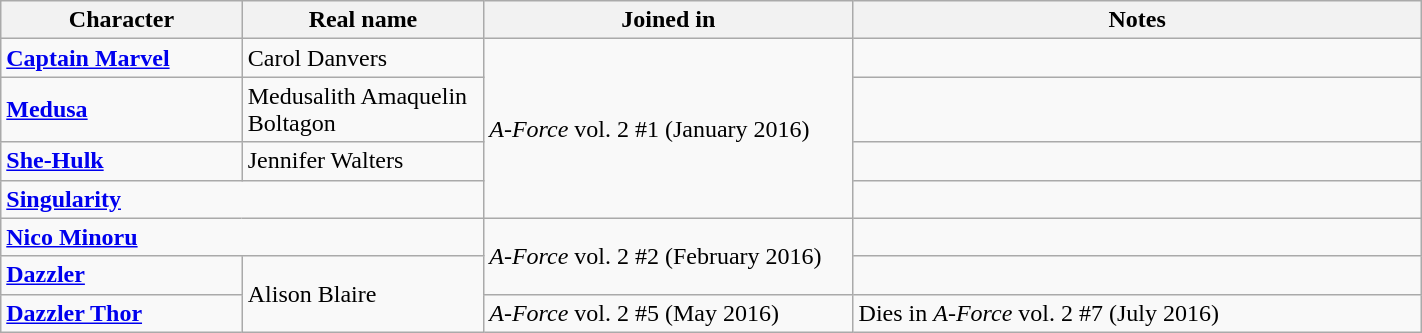<table class="wikitable sortable collapsible" style="width:75%; text-align:left; margin:1em auto 1em auto;">
<tr>
<th width=17%>Character</th>
<th width=17%>Real name</th>
<th width=26%>Joined in</th>
<th width=40%>Notes</th>
</tr>
<tr>
<td><strong><a href='#'>Captain Marvel</a></strong></td>
<td>Carol Danvers</td>
<td rowspan="4"><em>A-Force</em> vol. 2 #1 (January 2016)</td>
<td></td>
</tr>
<tr>
<td><strong><a href='#'>Medusa</a></strong></td>
<td>Medusalith Amaquelin Boltagon</td>
<td></td>
</tr>
<tr>
<td><strong><a href='#'>She-Hulk</a></strong></td>
<td>Jennifer Walters</td>
<td></td>
</tr>
<tr>
<td colspan="2"><strong><a href='#'>Singularity</a></strong></td>
<td></td>
</tr>
<tr>
<td colspan="2"><strong><a href='#'>Nico Minoru</a></strong></td>
<td rowspan="2"><em>A-Force</em> vol. 2 #2 (February 2016)</td>
<td></td>
</tr>
<tr>
<td><strong><a href='#'>Dazzler</a></strong></td>
<td rowspan="2">Alison Blaire</td>
<td></td>
</tr>
<tr>
<td><strong><a href='#'>Dazzler Thor</a></strong></td>
<td><em>A-Force</em> vol. 2 #5 (May 2016)</td>
<td>Dies in <em>A-Force</em> vol. 2 #7 (July 2016)</td>
</tr>
</table>
